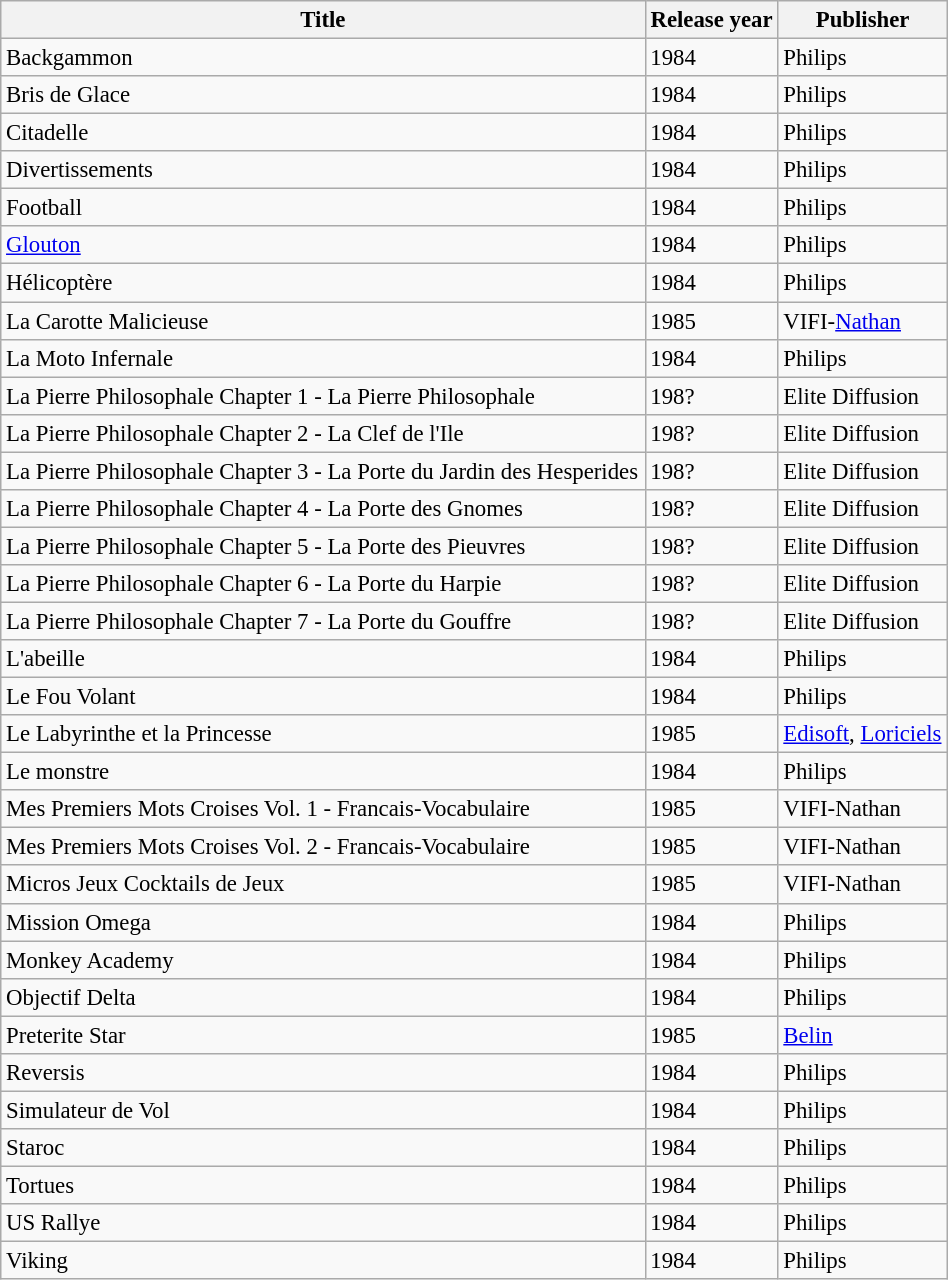<table class="wikitable plainrowheaders sortable" style="width:50%; font-size:95%;" id="softwarelist">
<tr>
<th rowspan="1">Title</th>
<th rowspan="1">Release year</th>
<th colspan="1">Publisher</th>
</tr>
<tr>
<td>Backgammon</td>
<td>1984</td>
<td>Philips</td>
</tr>
<tr>
<td>Bris de Glace</td>
<td>1984</td>
<td>Philips</td>
</tr>
<tr>
<td>Citadelle</td>
<td>1984</td>
<td>Philips</td>
</tr>
<tr>
<td>Divertissements</td>
<td>1984</td>
<td>Philips</td>
</tr>
<tr>
<td>Football</td>
<td>1984</td>
<td>Philips</td>
</tr>
<tr>
<td><a href='#'>Glouton</a></td>
<td>1984</td>
<td>Philips</td>
</tr>
<tr>
<td>Hélicoptère</td>
<td>1984</td>
<td>Philips</td>
</tr>
<tr>
<td>La Carotte Malicieuse</td>
<td>1985</td>
<td>VIFI-<a href='#'>Nathan</a></td>
</tr>
<tr>
<td>La Moto Infernale</td>
<td>1984</td>
<td>Philips</td>
</tr>
<tr>
<td>La Pierre Philosophale Chapter 1 - La  Pierre Philosophale</td>
<td>198?</td>
<td>Elite Diffusion</td>
</tr>
<tr>
<td>La Pierre Philosophale Chapter 2 - La  Clef de l'Ile</td>
<td>198?</td>
<td>Elite Diffusion</td>
</tr>
<tr>
<td>La Pierre Philosophale Chapter 3 - La  Porte du Jardin des Hesperides</td>
<td>198?</td>
<td>Elite Diffusion</td>
</tr>
<tr>
<td>La Pierre Philosophale Chapter 4 - La  Porte des Gnomes</td>
<td>198?</td>
<td>Elite Diffusion</td>
</tr>
<tr>
<td>La Pierre Philosophale Chapter 5 - La  Porte des Pieuvres</td>
<td>198?</td>
<td>Elite Diffusion</td>
</tr>
<tr>
<td>La Pierre Philosophale Chapter 6 - La  Porte du Harpie</td>
<td>198?</td>
<td>Elite Diffusion</td>
</tr>
<tr>
<td>La Pierre Philosophale Chapter 7 - La  Porte du Gouffre</td>
<td>198?</td>
<td>Elite Diffusion</td>
</tr>
<tr>
<td>L'abeille</td>
<td>1984</td>
<td>Philips</td>
</tr>
<tr>
<td>Le Fou Volant</td>
<td>1984</td>
<td>Philips</td>
</tr>
<tr>
<td>Le Labyrinthe et la Princesse</td>
<td>1985</td>
<td><a href='#'>Edisoft</a>, <a href='#'>Loriciels</a></td>
</tr>
<tr>
<td>Le monstre</td>
<td>1984</td>
<td>Philips</td>
</tr>
<tr>
<td>Mes Premiers Mots Croises Vol. 1 -  Francais-Vocabulaire</td>
<td>1985</td>
<td>VIFI-Nathan</td>
</tr>
<tr>
<td>Mes Premiers Mots Croises Vol. 2 -  Francais-Vocabulaire</td>
<td>1985</td>
<td>VIFI-Nathan</td>
</tr>
<tr>
<td>Micros Jeux Cocktails de Jeux</td>
<td>1985</td>
<td>VIFI-Nathan</td>
</tr>
<tr>
<td>Mission Omega</td>
<td>1984</td>
<td>Philips</td>
</tr>
<tr>
<td>Monkey Academy</td>
<td>1984</td>
<td>Philips</td>
</tr>
<tr>
<td>Objectif Delta</td>
<td>1984</td>
<td>Philips</td>
</tr>
<tr>
<td>Preterite Star</td>
<td>1985</td>
<td><a href='#'>Belin</a></td>
</tr>
<tr>
<td>Reversis</td>
<td>1984</td>
<td>Philips</td>
</tr>
<tr>
<td>Simulateur de Vol</td>
<td>1984</td>
<td>Philips</td>
</tr>
<tr>
<td>Staroc</td>
<td>1984</td>
<td>Philips</td>
</tr>
<tr>
<td>Tortues</td>
<td>1984</td>
<td>Philips</td>
</tr>
<tr>
<td>US Rallye</td>
<td>1984</td>
<td>Philips</td>
</tr>
<tr>
<td>Viking</td>
<td>1984</td>
<td>Philips</td>
</tr>
</table>
